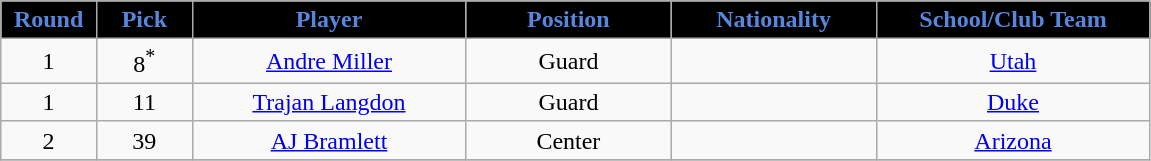<table class="wikitable sortable sortable">
<tr>
<th style="background:#000000;color:#5787DC;" width="7%">Round</th>
<th style="background:#000000;color:#5787DC;" width="7%">Pick</th>
<th style="background:#000000;color:#5787DC;" width="20%">Player</th>
<th style="background:#000000;color:#5787DC;" width="15%">Position</th>
<th style="background:#000000;color:#5787DC;" width="15%">Nationality</th>
<th style="background:#000000;color:#5787DC;" width="20%">School/Club Team</th>
</tr>
<tr align="center">
<td>1</td>
<td>8<sup>*</sup></td>
<td><a href='#'>Andre Miller</a></td>
<td>Guard</td>
<td></td>
<td><a href='#'>Utah</a></td>
</tr>
<tr align="center">
<td>1</td>
<td>11</td>
<td><a href='#'>Trajan Langdon</a></td>
<td>Guard</td>
<td></td>
<td><a href='#'>Duke</a></td>
</tr>
<tr align="center">
<td>2</td>
<td>39</td>
<td><a href='#'>AJ Bramlett</a></td>
<td>Center</td>
<td></td>
<td><a href='#'>Arizona</a></td>
</tr>
<tr align="center">
</tr>
</table>
